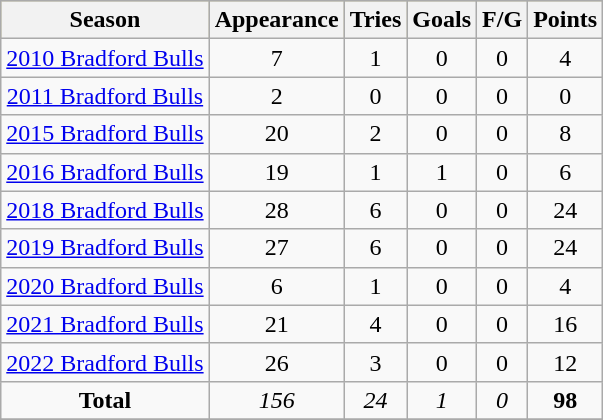<table class="wikitable" style="text-align:center;">
<tr bgcolor=#bdb76b>
<th>Season</th>
<th>Appearance</th>
<th>Tries</th>
<th>Goals</th>
<th>F/G</th>
<th>Points</th>
</tr>
<tr>
<td><a href='#'>2010 Bradford Bulls</a></td>
<td>7</td>
<td>1</td>
<td>0</td>
<td>0</td>
<td>4</td>
</tr>
<tr>
<td><a href='#'>2011 Bradford Bulls</a></td>
<td>2</td>
<td>0</td>
<td>0</td>
<td>0</td>
<td>0</td>
</tr>
<tr>
<td><a href='#'>2015 Bradford Bulls</a></td>
<td>20</td>
<td>2</td>
<td>0</td>
<td>0</td>
<td>8</td>
</tr>
<tr>
<td><a href='#'>2016 Bradford Bulls</a></td>
<td>19</td>
<td>1</td>
<td>1</td>
<td>0</td>
<td>6</td>
</tr>
<tr>
<td><a href='#'>2018 Bradford Bulls</a></td>
<td>28</td>
<td>6</td>
<td>0</td>
<td>0</td>
<td>24</td>
</tr>
<tr>
<td><a href='#'>2019 Bradford Bulls</a></td>
<td>27</td>
<td>6</td>
<td>0</td>
<td>0</td>
<td>24</td>
</tr>
<tr>
<td><a href='#'>2020 Bradford Bulls</a></td>
<td>6</td>
<td>1</td>
<td>0</td>
<td>0</td>
<td>4</td>
</tr>
<tr>
<td><a href='#'>2021 Bradford Bulls</a></td>
<td>21</td>
<td>4</td>
<td>0</td>
<td>0</td>
<td>16</td>
</tr>
<tr>
<td><a href='#'>2022 Bradford Bulls</a></td>
<td>26</td>
<td>3</td>
<td>0</td>
<td>0</td>
<td>12</td>
</tr>
<tr>
<td><strong>Total</strong></td>
<td><em>156</em></td>
<td><em>24</em></td>
<td><em>1</em></td>
<td><em>0</em></td>
<td><strong>98</strong></td>
</tr>
<tr>
</tr>
</table>
